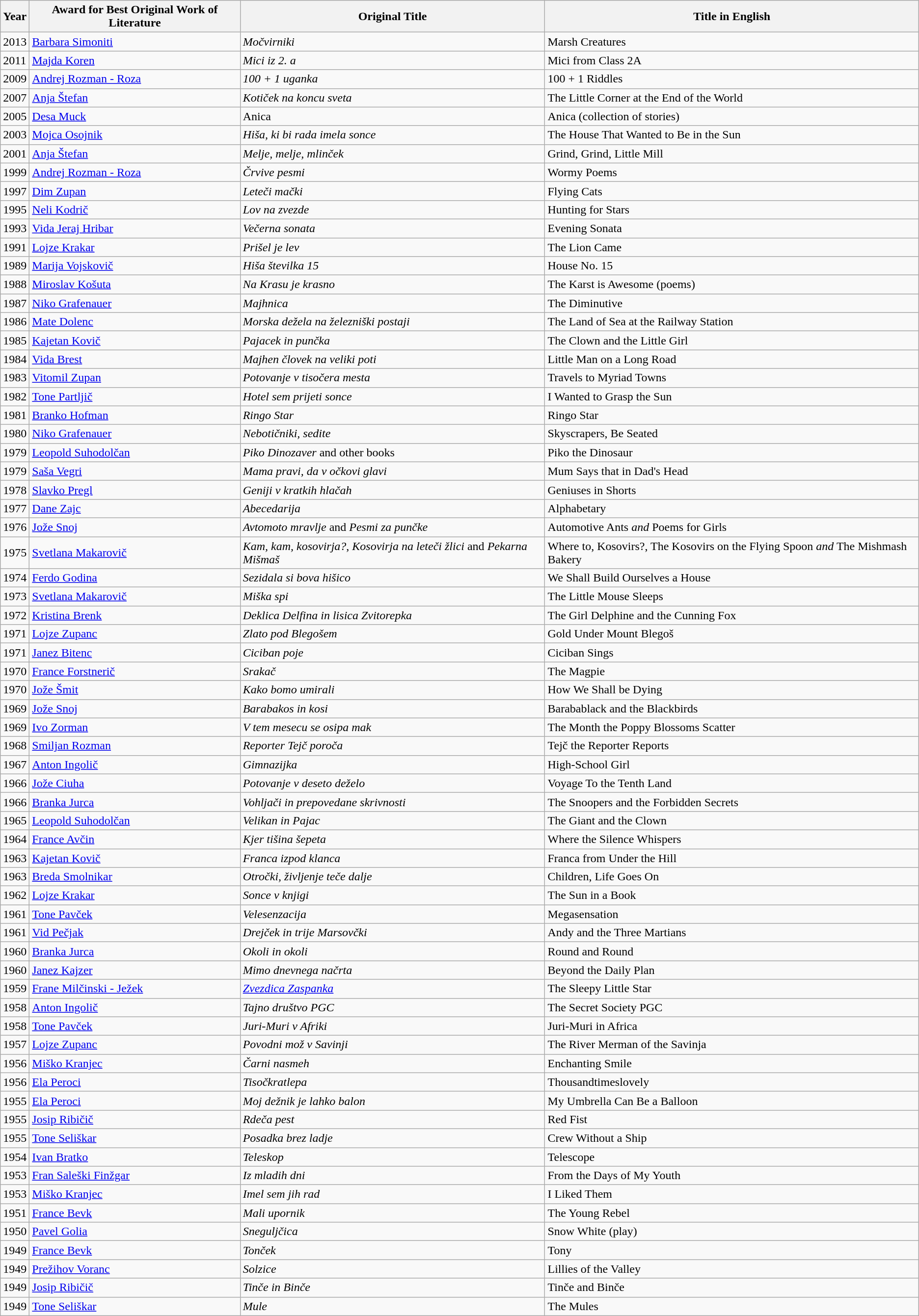<table class="wikitable sortable">
<tr>
<th>Year</th>
<th>Award for Best Original Work of Literature</th>
<th>Original Title</th>
<th>Title in English</th>
</tr>
<tr>
<td>2013</td>
<td><a href='#'>Barbara Simoniti</a></td>
<td><em>Močvirniki</em></td>
<td>Marsh Creatures</td>
</tr>
<tr>
<td>2011</td>
<td><a href='#'>Majda Koren</a></td>
<td><em>Mici iz 2. a</em></td>
<td>Mici from Class 2A</td>
</tr>
<tr>
<td>2009</td>
<td><a href='#'>Andrej Rozman - Roza</a></td>
<td><em>100 + 1 uganka</em></td>
<td>100 + 1 Riddles</td>
</tr>
<tr>
<td>2007</td>
<td><a href='#'>Anja Štefan</a></td>
<td><em>Kotiček na koncu sveta</em></td>
<td>The Little Corner at the End of the World</td>
</tr>
<tr>
<td>2005</td>
<td><a href='#'>Desa Muck</a></td>
<td>Anica</td>
<td>Anica (collection of stories)</td>
</tr>
<tr>
<td>2003</td>
<td><a href='#'>Mojca Osojnik</a></td>
<td><em>Hiša, ki bi rada imela sonce</em></td>
<td>The House That Wanted to Be in the Sun</td>
</tr>
<tr>
<td>2001</td>
<td><a href='#'>Anja Štefan</a></td>
<td><em>Melje, melje, mlinček</em></td>
<td>Grind, Grind, Little Mill</td>
</tr>
<tr>
<td>1999</td>
<td><a href='#'>Andrej Rozman - Roza</a></td>
<td><em>Črvive pesmi</em></td>
<td>Wormy Poems</td>
</tr>
<tr>
<td>1997</td>
<td><a href='#'>Dim Zupan</a></td>
<td><em>Leteči mački</em></td>
<td>Flying Cats</td>
</tr>
<tr>
<td>1995</td>
<td><a href='#'>Neli Kodrič</a></td>
<td><em>Lov na zvezde</em></td>
<td>Hunting for Stars</td>
</tr>
<tr>
<td>1993</td>
<td><a href='#'>Vida Jeraj Hribar</a></td>
<td><em>Večerna sonata</em></td>
<td>Evening Sonata</td>
</tr>
<tr>
<td>1991</td>
<td><a href='#'>Lojze Krakar</a></td>
<td><em>Prišel je lev</em></td>
<td>The Lion Came</td>
</tr>
<tr>
<td>1989</td>
<td><a href='#'>Marija Vojskovič</a></td>
<td><em>Hiša številka 15</em></td>
<td>House No. 15</td>
</tr>
<tr>
<td>1988</td>
<td><a href='#'>Miroslav Košuta</a></td>
<td><em>Na Krasu je krasno</em></td>
<td>The Karst is Awesome (poems)</td>
</tr>
<tr>
<td>1987</td>
<td><a href='#'>Niko Grafenauer</a></td>
<td><em>Majhnica</em></td>
<td>The Diminutive</td>
</tr>
<tr>
<td>1986</td>
<td><a href='#'>Mate Dolenc</a></td>
<td><em>Morska dežela na železniški postaji</em></td>
<td>The Land of Sea at the Railway Station</td>
</tr>
<tr>
<td>1985</td>
<td><a href='#'>Kajetan Kovič</a></td>
<td><em>Pajacek in punčka</em></td>
<td>The Clown and the Little Girl</td>
</tr>
<tr>
<td>1984</td>
<td><a href='#'>Vida Brest</a></td>
<td><em>Majhen človek na veliki poti</em></td>
<td>Little Man on a Long Road</td>
</tr>
<tr>
<td>1983</td>
<td><a href='#'>Vitomil Zupan</a></td>
<td><em>Potovanje v tisočera mesta</em></td>
<td>Travels to Myriad Towns</td>
</tr>
<tr>
<td>1982</td>
<td><a href='#'>Tone Partljič</a></td>
<td><em>Hotel sem prijeti sonce</em></td>
<td>I Wanted to Grasp the Sun</td>
</tr>
<tr>
<td>1981</td>
<td><a href='#'>Branko Hofman</a></td>
<td><em>Ringo Star</em></td>
<td>Ringo Star</td>
</tr>
<tr>
<td>1980</td>
<td><a href='#'>Niko Grafenauer</a></td>
<td><em>Nebotičniki, sedite</em></td>
<td>Skyscrapers, Be Seated</td>
</tr>
<tr>
<td>1979</td>
<td><a href='#'>Leopold Suhodolčan</a></td>
<td><em>Piko Dinozaver</em> and other books</td>
<td>Piko the Dinosaur</td>
</tr>
<tr>
<td>1979</td>
<td><a href='#'>Saša Vegri</a></td>
<td><em>Mama pravi, da v očkovi glavi</em></td>
<td>Mum Says that in Dad's Head</td>
</tr>
<tr>
<td>1978</td>
<td><a href='#'>Slavko Pregl</a></td>
<td><em>Geniji v kratkih hlačah</em></td>
<td>Geniuses in Shorts</td>
</tr>
<tr>
<td>1977</td>
<td><a href='#'>Dane Zajc</a></td>
<td><em>Abecedarija</em></td>
<td>Alphabetary</td>
</tr>
<tr>
<td>1976</td>
<td><a href='#'>Jože Snoj</a></td>
<td><em>Avtomoto mravlje</em> and <em>Pesmi za punčke</em></td>
<td>Automotive Ants <em>and</em> Poems for Girls</td>
</tr>
<tr>
<td>1975</td>
<td><a href='#'>Svetlana Makarovič</a></td>
<td><em>Kam, kam, kosovirja?</em>, <em>Kosovirja na leteči žlici</em> and <em>Pekarna Mišmaš</em></td>
<td>Where to, Kosovirs?, The Kosovirs on the Flying Spoon <em>and</em> The Mishmash Bakery</td>
</tr>
<tr>
<td>1974</td>
<td><a href='#'>Ferdo Godina</a></td>
<td><em>Sezidala si bova hišico</em></td>
<td>We Shall Build Ourselves a House</td>
</tr>
<tr>
<td>1973</td>
<td><a href='#'>Svetlana Makarovič</a></td>
<td><em>Miška spi</em></td>
<td>The Little Mouse Sleeps</td>
</tr>
<tr>
<td>1972</td>
<td><a href='#'>Kristina Brenk</a></td>
<td><em>Deklica Delfina in lisica Zvitorepka</em></td>
<td>The Girl Delphine and the Cunning Fox</td>
</tr>
<tr>
<td>1971</td>
<td><a href='#'>Lojze Zupanc</a></td>
<td><em>Zlato pod Blegošem</em></td>
<td>Gοld Under Mount Blegoš</td>
</tr>
<tr>
<td>1971</td>
<td><a href='#'>Janez Bitenc</a></td>
<td><em>Ciciban poje</em></td>
<td>Ciciban Sings</td>
</tr>
<tr>
<td>1970</td>
<td><a href='#'>France Forstnerič</a></td>
<td><em>Srakač</em></td>
<td>The Magpie</td>
</tr>
<tr>
<td>1970</td>
<td><a href='#'>Jože Šmit</a></td>
<td><em>Kako bomo umirali</em></td>
<td>How We Shall be Dying</td>
</tr>
<tr>
<td>1969</td>
<td><a href='#'>Jože Snoj</a></td>
<td><em>Barabakos in kosi</em></td>
<td>Barabablack and the Blackbirds</td>
</tr>
<tr>
<td>1969</td>
<td><a href='#'>Ivo Zorman</a></td>
<td><em>V tem mesecu se osipa mak</em></td>
<td>The Month the Poppy Blossoms Scatter</td>
</tr>
<tr>
<td>1968</td>
<td><a href='#'>Smiljan Rozman</a></td>
<td><em>Reporter Tejč poroča</em></td>
<td>Tejč the Reporter Reports</td>
</tr>
<tr>
<td>1967</td>
<td><a href='#'>Anton Ingolič</a></td>
<td><em>Gimnazijka</em></td>
<td>High-School Girl</td>
</tr>
<tr>
<td>1966</td>
<td><a href='#'>Jože Ciuha</a></td>
<td><em> Potovanje v deseto deželo</em></td>
<td>Voyage To the Tenth Land</td>
</tr>
<tr>
<td>1966</td>
<td><a href='#'>Branka Jurca</a></td>
<td><em>Vohljači in prepovedane skrivnosti</em></td>
<td>The Snoopers and the Forbidden Secrets</td>
</tr>
<tr>
<td>1965</td>
<td><a href='#'>Leopold Suhodolčan</a></td>
<td><em>Velikan in Pajac</em></td>
<td>The Giant and the Clown</td>
</tr>
<tr>
<td>1964</td>
<td><a href='#'>France Avčin</a></td>
<td><em>Kjer tišina šepeta</em></td>
<td>Where the Silence Whispers</td>
</tr>
<tr>
<td>1963</td>
<td><a href='#'>Kajetan Kovič</a></td>
<td><em>Franca izpod klanca</em></td>
<td>Franca from Under the Hill</td>
</tr>
<tr>
<td>1963</td>
<td><a href='#'>Breda Smolnikar</a></td>
<td><em>Otročki, življenje teče dalje</em></td>
<td>Children, Life Goes On</td>
</tr>
<tr>
<td>1962</td>
<td><a href='#'>Lojze Krakar</a></td>
<td><em>Sonce v knjigi</em></td>
<td>The Sun in a Book</td>
</tr>
<tr>
<td>1961</td>
<td><a href='#'>Tone Pavček</a></td>
<td><em>Velesenzacija</em></td>
<td>Megasensation</td>
</tr>
<tr>
<td>1961</td>
<td><a href='#'>Vid Pečjak</a></td>
<td><em>Drejček in trije Marsovčki</em></td>
<td>Andy and the Three Martians</td>
</tr>
<tr>
<td>1960</td>
<td><a href='#'>Branka Jurca</a></td>
<td><em>Okoli in okoli</em></td>
<td>Round and Round</td>
</tr>
<tr>
<td>1960</td>
<td><a href='#'>Janez Kajzer</a></td>
<td><em>Mimo dnevnega načrta</em></td>
<td>Beyond the Daily Plan</td>
</tr>
<tr>
<td>1959</td>
<td><a href='#'>Frane Milčinski - Ježek</a></td>
<td><em><a href='#'>Zvezdica Zaspanka</a></em></td>
<td>The Sleepy Little Star</td>
</tr>
<tr>
<td>1958</td>
<td><a href='#'>Anton Ingolič</a></td>
<td><em>Tajno društvo PGC</em></td>
<td>The Secret Society PGC</td>
</tr>
<tr>
<td>1958</td>
<td><a href='#'>Tone Pavček</a></td>
<td><em>Juri-Muri v Afriki</em></td>
<td>Juri-Muri in Africa</td>
</tr>
<tr>
<td>1957</td>
<td><a href='#'>Lojze Zupanc</a></td>
<td><em>Povodni mož v Savinji</em></td>
<td>The River Merman of the Savinja</td>
</tr>
<tr>
<td>1956</td>
<td><a href='#'>Miško Kranjec</a></td>
<td><em>Čarni nasmeh</em></td>
<td>Enchanting Smile</td>
</tr>
<tr>
<td>1956</td>
<td><a href='#'>Ela Peroci</a></td>
<td><em>Tisočkratlepa</em></td>
<td>Thousandtimeslovely</td>
</tr>
<tr>
<td>1955</td>
<td><a href='#'>Ela Peroci</a></td>
<td><em>Moj dežnik je lahko balon</em></td>
<td>My Umbrella Can Be a Balloon</td>
</tr>
<tr>
<td>1955</td>
<td><a href='#'>Josip Ribičič</a></td>
<td><em>Rdeča pest</em></td>
<td>Red Fist</td>
</tr>
<tr>
<td>1955</td>
<td><a href='#'>Tone Seliškar</a></td>
<td><em>Posadka brez ladje</em></td>
<td>Crew Without a Ship</td>
</tr>
<tr>
<td>1954</td>
<td><a href='#'>Ivan Bratko</a></td>
<td><em>Teleskop</em></td>
<td>Telescope</td>
</tr>
<tr>
<td>1953</td>
<td><a href='#'>Fran Saleški Finžgar</a></td>
<td><em>Iz mladih dni</em></td>
<td>From the Days of My Youth</td>
</tr>
<tr>
<td>1953</td>
<td><a href='#'>Miško Kranjec</a></td>
<td><em>Imel sem jih rad</em></td>
<td>I Liked Them</td>
</tr>
<tr>
<td>1951</td>
<td><a href='#'>France Bevk</a></td>
<td><em>Mali upornik</em></td>
<td>The Young Rebel</td>
</tr>
<tr>
<td>1950</td>
<td><a href='#'>Pavel Golia</a></td>
<td><em>Sneguljčica</em></td>
<td>Snow White (play)</td>
</tr>
<tr>
<td>1949</td>
<td><a href='#'>France Bevk</a></td>
<td><em>Tonček</em></td>
<td>Tony</td>
</tr>
<tr>
<td>1949</td>
<td><a href='#'>Prežihov Voranc</a></td>
<td><em>Solzice</em></td>
<td>Lillies of the Valley</td>
</tr>
<tr>
<td>1949</td>
<td><a href='#'>Josip Ribičič</a></td>
<td><em>Tinče in Binče</em></td>
<td>Tinče and Binče</td>
</tr>
<tr>
<td>1949</td>
<td><a href='#'>Tone Seliškar</a></td>
<td><em>Mule</em></td>
<td>The Mules</td>
</tr>
</table>
